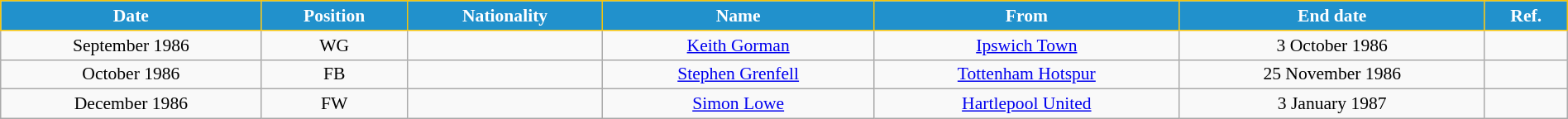<table class="wikitable" style="text-align:center; font-size:90%; width:100%;">
<tr>
<th style="background:#2191CC; color:white; border:1px solid #F7C408; text-align:center;">Date</th>
<th style="background:#2191CC; color:white; border:1px solid #F7C408; text-align:center;">Position</th>
<th style="background:#2191CC; color:white; border:1px solid #F7C408; text-align:center;">Nationality</th>
<th style="background:#2191CC; color:white; border:1px solid #F7C408; text-align:center;">Name</th>
<th style="background:#2191CC; color:white; border:1px solid #F7C408; text-align:center;">From</th>
<th style="background:#2191CC; color:white; border:1px solid #F7C408; text-align:center;">End date</th>
<th style="background:#2191CC; color:white; border:1px solid #F7C408; text-align:center;">Ref.</th>
</tr>
<tr>
<td>September 1986</td>
<td>WG</td>
<td></td>
<td><a href='#'>Keith Gorman</a></td>
<td> <a href='#'>Ipswich Town</a></td>
<td>3 October 1986</td>
<td></td>
</tr>
<tr>
<td>October 1986</td>
<td>FB</td>
<td></td>
<td><a href='#'>Stephen Grenfell</a></td>
<td> <a href='#'>Tottenham Hotspur</a></td>
<td>25 November 1986</td>
<td></td>
</tr>
<tr>
<td>December 1986</td>
<td>FW</td>
<td></td>
<td><a href='#'>Simon Lowe</a></td>
<td> <a href='#'>Hartlepool United</a></td>
<td>3 January 1987</td>
<td></td>
</tr>
</table>
